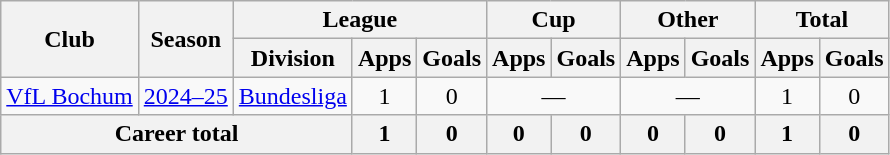<table class="wikitable" style="text-align:center">
<tr>
<th rowspan="2">Club</th>
<th rowspan="2">Season</th>
<th colspan="3">League</th>
<th colspan="2">Cup</th>
<th colspan="2">Other</th>
<th colspan="2">Total</th>
</tr>
<tr>
<th>Division</th>
<th>Apps</th>
<th>Goals</th>
<th>Apps</th>
<th>Goals</th>
<th>Apps</th>
<th>Goals</th>
<th>Apps</th>
<th>Goals</th>
</tr>
<tr>
<td><a href='#'>VfL Bochum</a></td>
<td><a href='#'>2024–25</a></td>
<td><a href='#'>Bundesliga</a></td>
<td>1</td>
<td>0</td>
<td colspan="2">—</td>
<td colspan="2">—</td>
<td>1</td>
<td>0</td>
</tr>
<tr>
<th colspan="3">Career total</th>
<th>1</th>
<th>0</th>
<th>0</th>
<th>0</th>
<th>0</th>
<th>0</th>
<th>1</th>
<th>0</th>
</tr>
</table>
